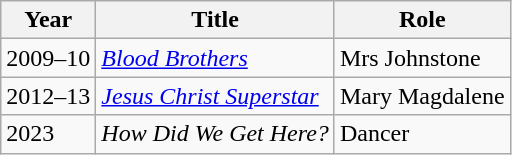<table class="wikitable sortable">
<tr>
<th>Year</th>
<th>Title</th>
<th>Role</th>
</tr>
<tr>
<td>2009–10</td>
<td><em><a href='#'>Blood Brothers</a></em></td>
<td>Mrs Johnstone</td>
</tr>
<tr>
<td>2012–13</td>
<td><em><a href='#'>Jesus Christ Superstar</a></em></td>
<td>Mary Magdalene</td>
</tr>
<tr>
<td>2023</td>
<td><em>How Did We Get Here? </em></td>
<td>Dancer</td>
</tr>
</table>
